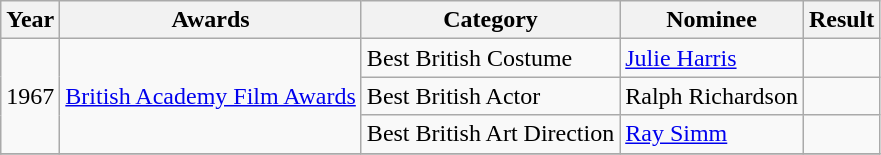<table class="wikitable">
<tr>
<th>Year</th>
<th>Awards</th>
<th>Category</th>
<th>Nominee</th>
<th>Result</th>
</tr>
<tr>
<td rowspan="3">1967</td>
<td rowspan="3"><a href='#'>British Academy Film Awards</a></td>
<td>Best British Costume</td>
<td><a href='#'>Julie Harris</a></td>
<td></td>
</tr>
<tr>
<td>Best British Actor</td>
<td>Ralph Richardson</td>
<td></td>
</tr>
<tr>
<td>Best British Art Direction</td>
<td><a href='#'>Ray Simm</a></td>
<td></td>
</tr>
<tr>
</tr>
</table>
